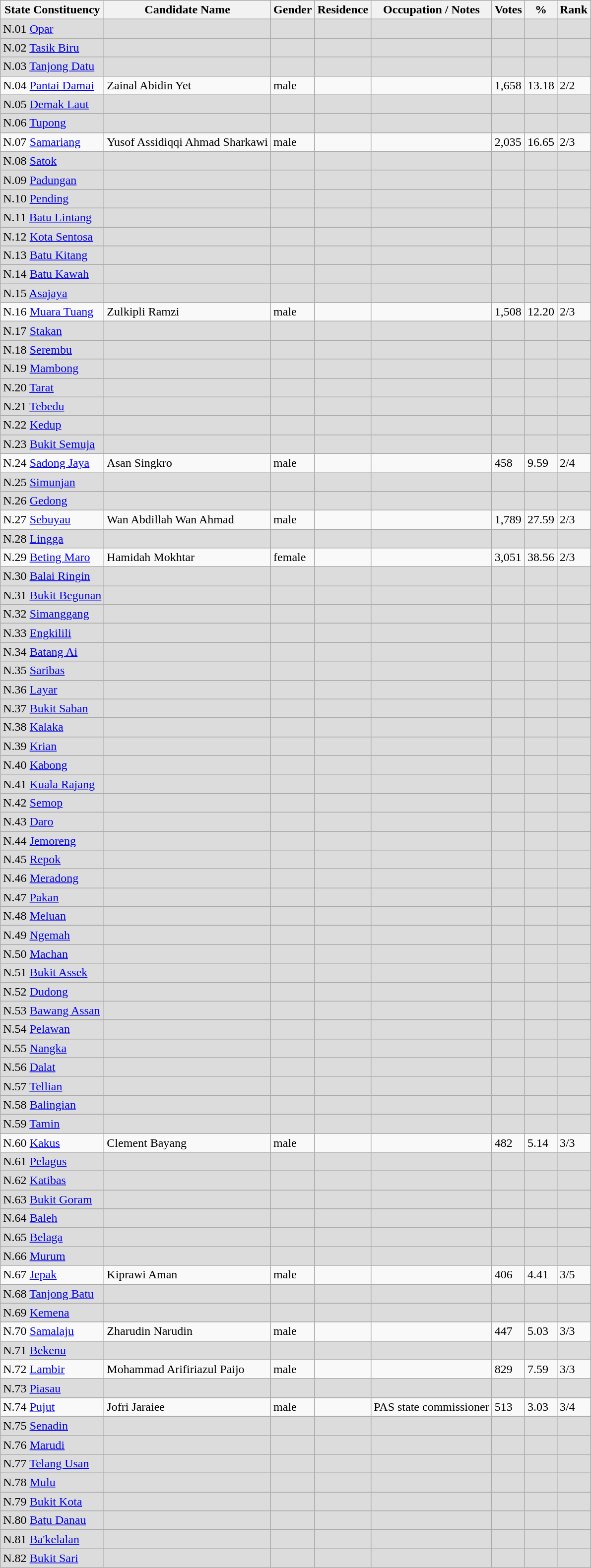<table class="wikitable sortable">
<tr>
<th>State Constituency</th>
<th>Candidate Name</th>
<th>Gender</th>
<th>Residence</th>
<th>Occupation / Notes</th>
<th>Votes</th>
<th>%</th>
<th>Rank</th>
</tr>
<tr style="background: gainsboro;">
<td>N.01 <a href='#'>Opar</a></td>
<td></td>
<td></td>
<td></td>
<td></td>
<td></td>
<td></td>
<td></td>
</tr>
<tr style="background: gainsboro;">
<td>N.02 <a href='#'>Tasik Biru</a></td>
<td></td>
<td></td>
<td></td>
<td></td>
<td></td>
<td></td>
<td></td>
</tr>
<tr style="background: gainsboro;">
<td>N.03 <a href='#'>Tanjong Datu</a></td>
<td></td>
<td></td>
<td></td>
<td></td>
<td></td>
<td></td>
<td></td>
</tr>
<tr>
<td>N.04 <a href='#'>Pantai Damai</a></td>
<td>Zainal Abidin Yet</td>
<td>male</td>
<td></td>
<td></td>
<td>1,658</td>
<td>13.18</td>
<td>2/2</td>
</tr>
<tr style="background: gainsboro;">
<td>N.05 <a href='#'>Demak Laut</a></td>
<td></td>
<td></td>
<td></td>
<td></td>
<td></td>
<td></td>
<td></td>
</tr>
<tr style="background: gainsboro;">
<td>N.06 <a href='#'>Tupong</a></td>
<td></td>
<td></td>
<td></td>
<td></td>
<td></td>
<td></td>
<td></td>
</tr>
<tr>
<td>N.07 <a href='#'>Samariang</a></td>
<td>Yusof Assidiqqi Ahmad Sharkawi</td>
<td>male</td>
<td></td>
<td></td>
<td>2,035</td>
<td>16.65</td>
<td>2/3</td>
</tr>
<tr style="background: gainsboro;">
<td>N.08 <a href='#'>Satok</a></td>
<td></td>
<td></td>
<td></td>
<td></td>
<td></td>
<td></td>
<td></td>
</tr>
<tr style="background: gainsboro;">
<td>N.09 <a href='#'>Padungan</a></td>
<td></td>
<td></td>
<td></td>
<td></td>
<td></td>
<td></td>
<td></td>
</tr>
<tr style="background: gainsboro;">
<td>N.10 <a href='#'>Pending</a></td>
<td></td>
<td></td>
<td></td>
<td></td>
<td></td>
<td></td>
<td></td>
</tr>
<tr style="background: gainsboro;">
<td>N.11 <a href='#'>Batu Lintang</a></td>
<td></td>
<td></td>
<td></td>
<td></td>
<td></td>
<td></td>
<td></td>
</tr>
<tr style="background: gainsboro;">
<td>N.12 <a href='#'>Kota Sentosa</a></td>
<td></td>
<td></td>
<td></td>
<td></td>
<td></td>
<td></td>
<td></td>
</tr>
<tr style="background: gainsboro;">
<td>N.13 <a href='#'>Batu Kitang</a></td>
<td></td>
<td></td>
<td></td>
<td></td>
<td></td>
<td></td>
<td></td>
</tr>
<tr style="background: gainsboro;">
<td>N.14 <a href='#'>Batu Kawah</a></td>
<td></td>
<td></td>
<td></td>
<td></td>
<td></td>
<td></td>
<td></td>
</tr>
<tr style="background: gainsboro;">
<td>N.15 <a href='#'>Asajaya</a></td>
<td></td>
<td></td>
<td></td>
<td></td>
<td></td>
<td></td>
<td></td>
</tr>
<tr>
<td>N.16 <a href='#'>Muara Tuang</a></td>
<td>Zulkipli Ramzi</td>
<td>male</td>
<td></td>
<td></td>
<td>1,508</td>
<td>12.20</td>
<td>2/3</td>
</tr>
<tr style="background: gainsboro;">
<td>N.17 <a href='#'>Stakan</a></td>
<td></td>
<td></td>
<td></td>
<td></td>
<td></td>
<td></td>
<td></td>
</tr>
<tr style="background: gainsboro;">
<td>N.18 <a href='#'>Serembu</a></td>
<td></td>
<td></td>
<td></td>
<td></td>
<td></td>
<td></td>
<td></td>
</tr>
<tr style="background: gainsboro;">
<td>N.19 <a href='#'>Mambong</a></td>
<td></td>
<td></td>
<td></td>
<td></td>
<td></td>
<td></td>
<td></td>
</tr>
<tr style="background: gainsboro;">
<td>N.20 <a href='#'>Tarat</a></td>
<td></td>
<td></td>
<td></td>
<td></td>
<td></td>
<td></td>
<td></td>
</tr>
<tr style="background: gainsboro;">
<td>N.21 <a href='#'>Tebedu</a></td>
<td></td>
<td></td>
<td></td>
<td></td>
<td></td>
<td></td>
<td></td>
</tr>
<tr style="background: gainsboro;">
<td>N.22 <a href='#'>Kedup</a></td>
<td></td>
<td></td>
<td></td>
<td></td>
<td></td>
<td></td>
<td></td>
</tr>
<tr style="background: gainsboro;">
<td>N.23 <a href='#'>Bukit Semuja</a></td>
<td></td>
<td></td>
<td></td>
<td></td>
<td></td>
<td></td>
<td></td>
</tr>
<tr>
<td>N.24 <a href='#'>Sadong Jaya</a></td>
<td>Asan Singkro</td>
<td>male</td>
<td></td>
<td></td>
<td>458</td>
<td>9.59</td>
<td>2/4</td>
</tr>
<tr style="background: gainsboro;">
<td>N.25 <a href='#'>Simunjan</a></td>
<td></td>
<td></td>
<td></td>
<td></td>
<td></td>
<td></td>
<td></td>
</tr>
<tr style="background: gainsboro;">
<td>N.26 <a href='#'>Gedong</a></td>
<td></td>
<td></td>
<td></td>
<td></td>
<td></td>
<td></td>
<td></td>
</tr>
<tr>
<td>N.27 <a href='#'>Sebuyau</a></td>
<td>Wan Abdillah Wan Ahmad</td>
<td>male</td>
<td></td>
<td></td>
<td>1,789</td>
<td>27.59</td>
<td>2/3</td>
</tr>
<tr style="background: gainsboro;">
<td>N.28 <a href='#'>Lingga</a></td>
<td></td>
<td></td>
<td></td>
<td></td>
<td></td>
<td></td>
<td></td>
</tr>
<tr>
<td>N.29 <a href='#'>Beting Maro</a></td>
<td>Hamidah Mokhtar</td>
<td>female</td>
<td></td>
<td></td>
<td>3,051</td>
<td>38.56</td>
<td>2/3</td>
</tr>
<tr style="background: gainsboro;">
<td>N.30 <a href='#'>Balai Ringin</a></td>
<td></td>
<td></td>
<td></td>
<td></td>
<td></td>
<td></td>
<td></td>
</tr>
<tr style="background: gainsboro;">
<td>N.31 <a href='#'>Bukit Begunan</a></td>
<td></td>
<td></td>
<td></td>
<td></td>
<td></td>
<td></td>
<td></td>
</tr>
<tr style="background: gainsboro;">
<td>N.32 <a href='#'>Simanggang</a></td>
<td></td>
<td></td>
<td></td>
<td></td>
<td></td>
<td></td>
<td></td>
</tr>
<tr style="background: gainsboro;">
<td>N.33 <a href='#'>Engkilili</a></td>
<td></td>
<td></td>
<td></td>
<td></td>
<td></td>
<td></td>
<td></td>
</tr>
<tr style="background: gainsboro;">
<td>N.34 <a href='#'>Batang Ai</a></td>
<td></td>
<td></td>
<td></td>
<td></td>
<td></td>
<td></td>
<td></td>
</tr>
<tr style="background: gainsboro;">
<td>N.35 <a href='#'>Saribas</a></td>
<td></td>
<td></td>
<td></td>
<td></td>
<td></td>
<td></td>
<td></td>
</tr>
<tr style="background: gainsboro;">
<td>N.36 <a href='#'>Layar</a></td>
<td></td>
<td></td>
<td></td>
<td></td>
<td></td>
<td></td>
<td></td>
</tr>
<tr style="background: gainsboro;">
<td>N.37 <a href='#'>Bukit Saban</a></td>
<td></td>
<td></td>
<td></td>
<td></td>
<td></td>
<td></td>
<td></td>
</tr>
<tr style="background: gainsboro;">
<td>N.38 <a href='#'>Kalaka</a></td>
<td></td>
<td></td>
<td></td>
<td></td>
<td></td>
<td></td>
<td></td>
</tr>
<tr style="background: gainsboro;">
<td>N.39 <a href='#'>Krian</a></td>
<td></td>
<td></td>
<td></td>
<td></td>
<td></td>
<td></td>
<td></td>
</tr>
<tr style="background: gainsboro;">
<td>N.40 <a href='#'>Kabong</a></td>
<td></td>
<td></td>
<td></td>
<td></td>
<td></td>
<td></td>
<td></td>
</tr>
<tr style="background: gainsboro;">
<td>N.41 <a href='#'>Kuala Rajang</a></td>
<td></td>
<td></td>
<td></td>
<td></td>
<td></td>
<td></td>
<td></td>
</tr>
<tr style="background: gainsboro;">
<td>N.42 <a href='#'>Semop</a></td>
<td></td>
<td></td>
<td></td>
<td></td>
<td></td>
<td></td>
<td></td>
</tr>
<tr style="background: gainsboro;">
<td>N.43 <a href='#'>Daro</a></td>
<td></td>
<td></td>
<td></td>
<td></td>
<td></td>
<td></td>
<td></td>
</tr>
<tr style="background: gainsboro;">
<td>N.44 <a href='#'>Jemoreng</a></td>
<td></td>
<td></td>
<td></td>
<td></td>
<td></td>
<td></td>
<td></td>
</tr>
<tr style="background: gainsboro;">
<td>N.45 <a href='#'>Repok</a></td>
<td></td>
<td></td>
<td></td>
<td></td>
<td></td>
<td></td>
<td></td>
</tr>
<tr style="background: gainsboro;">
<td>N.46 <a href='#'>Meradong</a></td>
<td></td>
<td></td>
<td></td>
<td></td>
<td></td>
<td></td>
<td></td>
</tr>
<tr style="background: gainsboro;">
<td>N.47 <a href='#'>Pakan</a></td>
<td></td>
<td></td>
<td></td>
<td></td>
<td></td>
<td></td>
<td></td>
</tr>
<tr style="background: gainsboro;">
<td>N.48 <a href='#'>Meluan</a></td>
<td></td>
<td></td>
<td></td>
<td></td>
<td></td>
<td></td>
<td></td>
</tr>
<tr style="background: gainsboro;">
<td>N.49 <a href='#'>Ngemah</a></td>
<td></td>
<td></td>
<td></td>
<td></td>
<td></td>
<td></td>
<td></td>
</tr>
<tr style="background: gainsboro;">
<td>N.50 <a href='#'>Machan</a></td>
<td></td>
<td></td>
<td></td>
<td></td>
<td></td>
<td></td>
<td></td>
</tr>
<tr style="background: gainsboro;">
<td>N.51 <a href='#'>Bukit Assek</a></td>
<td></td>
<td></td>
<td></td>
<td></td>
<td></td>
<td></td>
<td></td>
</tr>
<tr style="background: gainsboro;">
<td>N.52 <a href='#'>Dudong</a></td>
<td></td>
<td></td>
<td></td>
<td></td>
<td></td>
<td></td>
<td></td>
</tr>
<tr style="background: gainsboro;">
<td>N.53 <a href='#'>Bawang Assan</a></td>
<td></td>
<td></td>
<td></td>
<td></td>
<td></td>
<td></td>
<td></td>
</tr>
<tr style="background: gainsboro;">
<td>N.54 <a href='#'>Pelawan</a></td>
<td></td>
<td></td>
<td></td>
<td></td>
<td></td>
<td></td>
<td></td>
</tr>
<tr style="background: gainsboro;">
<td>N.55 <a href='#'>Nangka</a></td>
<td></td>
<td></td>
<td></td>
<td></td>
<td></td>
<td></td>
<td></td>
</tr>
<tr style="background: gainsboro;">
<td>N.56 <a href='#'>Dalat</a></td>
<td></td>
<td></td>
<td></td>
<td></td>
<td></td>
<td></td>
<td></td>
</tr>
<tr style="background: gainsboro;">
<td>N.57 <a href='#'>Tellian</a></td>
<td></td>
<td></td>
<td></td>
<td></td>
<td></td>
<td></td>
<td></td>
</tr>
<tr style="background: gainsboro;">
<td>N.58 <a href='#'>Balingian</a></td>
<td></td>
<td></td>
<td></td>
<td></td>
<td></td>
<td></td>
<td></td>
</tr>
<tr style="background: gainsboro;">
<td>N.59 <a href='#'>Tamin</a></td>
<td></td>
<td></td>
<td></td>
<td></td>
<td></td>
<td></td>
<td></td>
</tr>
<tr>
<td>N.60 <a href='#'>Kakus</a></td>
<td>Clement Bayang</td>
<td>male</td>
<td></td>
<td></td>
<td>482</td>
<td>5.14</td>
<td>3/3</td>
</tr>
<tr style="background: gainsboro;">
<td>N.61 <a href='#'>Pelagus</a></td>
<td></td>
<td></td>
<td></td>
<td></td>
<td></td>
<td></td>
<td></td>
</tr>
<tr style="background: gainsboro;">
<td>N.62 <a href='#'>Katibas</a></td>
<td></td>
<td></td>
<td></td>
<td></td>
<td></td>
<td></td>
<td></td>
</tr>
<tr style="background: gainsboro;">
<td>N.63 <a href='#'>Bukit Goram</a></td>
<td></td>
<td></td>
<td></td>
<td></td>
<td></td>
<td></td>
<td></td>
</tr>
<tr style="background: gainsboro;">
<td>N.64 <a href='#'>Baleh</a></td>
<td></td>
<td></td>
<td></td>
<td></td>
<td></td>
<td></td>
<td></td>
</tr>
<tr style="background: gainsboro;">
<td>N.65 <a href='#'>Belaga</a></td>
<td></td>
<td></td>
<td></td>
<td></td>
<td></td>
<td></td>
<td></td>
</tr>
<tr style="background: gainsboro;">
<td>N.66 <a href='#'>Murum</a></td>
<td></td>
<td></td>
<td></td>
<td></td>
<td></td>
<td></td>
<td></td>
</tr>
<tr>
<td>N.67 <a href='#'>Jepak</a></td>
<td>Kiprawi Aman</td>
<td>male</td>
<td></td>
<td></td>
<td>406</td>
<td>4.41</td>
<td>3/5</td>
</tr>
<tr style="background: gainsboro;">
<td>N.68 <a href='#'>Tanjong Batu</a></td>
<td></td>
<td></td>
<td></td>
<td></td>
<td></td>
<td></td>
<td></td>
</tr>
<tr style="background: gainsboro;">
<td>N.69 <a href='#'>Kemena</a></td>
<td></td>
<td></td>
<td></td>
<td></td>
<td></td>
<td></td>
<td></td>
</tr>
<tr>
<td>N.70 <a href='#'>Samalaju</a></td>
<td>Zharudin Narudin</td>
<td>male</td>
<td></td>
<td></td>
<td>447</td>
<td>5.03</td>
<td>3/3</td>
</tr>
<tr style="background: gainsboro;">
<td>N.71 <a href='#'>Bekenu</a></td>
<td></td>
<td></td>
<td></td>
<td></td>
<td></td>
<td></td>
<td></td>
</tr>
<tr>
<td>N.72 <a href='#'>Lambir</a></td>
<td>Mohammad Arifiriazul Paijo</td>
<td>male</td>
<td></td>
<td></td>
<td>829</td>
<td>7.59</td>
<td>3/3</td>
</tr>
<tr style="background: gainsboro;">
<td>N.73 <a href='#'>Piasau</a></td>
<td></td>
<td></td>
<td></td>
<td></td>
<td></td>
<td></td>
<td></td>
</tr>
<tr>
<td>N.74 <a href='#'>Pujut</a></td>
<td>Jofri Jaraiee</td>
<td>male</td>
<td></td>
<td>PAS state commissioner</td>
<td>513</td>
<td>3.03</td>
<td>3/4</td>
</tr>
<tr style="background: gainsboro;">
<td>N.75 <a href='#'>Senadin</a></td>
<td></td>
<td></td>
<td></td>
<td></td>
<td></td>
<td></td>
<td></td>
</tr>
<tr style="background: gainsboro;">
<td>N.76 <a href='#'>Marudi</a></td>
<td></td>
<td></td>
<td></td>
<td></td>
<td></td>
<td></td>
<td></td>
</tr>
<tr style="background: gainsboro;">
<td>N.77 <a href='#'>Telang Usan</a></td>
<td></td>
<td></td>
<td></td>
<td></td>
<td></td>
<td></td>
<td></td>
</tr>
<tr style="background: gainsboro;">
<td>N.78 <a href='#'>Mulu</a></td>
<td></td>
<td></td>
<td></td>
<td></td>
<td></td>
<td></td>
<td></td>
</tr>
<tr style="background: gainsboro;">
<td>N.79 <a href='#'>Bukit Kota</a></td>
<td></td>
<td></td>
<td></td>
<td></td>
<td></td>
<td></td>
<td></td>
</tr>
<tr style="background: gainsboro;">
<td>N.80 <a href='#'>Batu Danau</a></td>
<td></td>
<td></td>
<td></td>
<td></td>
<td></td>
<td></td>
<td></td>
</tr>
<tr style="background: gainsboro;">
<td>N.81 <a href='#'>Ba'kelalan</a></td>
<td></td>
<td></td>
<td></td>
<td></td>
<td></td>
<td></td>
<td></td>
</tr>
<tr style="background: gainsboro;">
<td>N.82 <a href='#'>Bukit Sari</a></td>
<td></td>
<td></td>
<td></td>
<td></td>
<td></td>
<td></td>
<td></td>
</tr>
</table>
